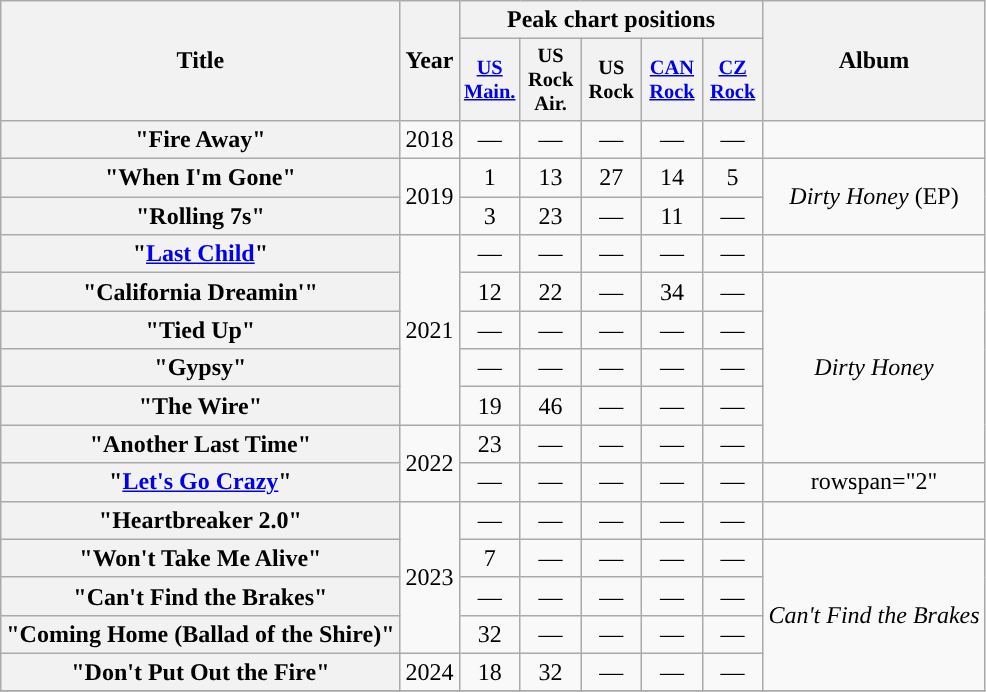<table class="wikitable plainrowheaders" style="text-align:center;">
<tr>
<th scope="col" rowspan="2">Title</th>
<th scope="col" rowspan="2">Year</th>
<th scope="col" colspan="5">Peak chart positions</th>
<th scope="col" rowspan="2">Album</th>
</tr>
<tr>
<th scope="col" style="width:2.5em;font-size:85%;"><a href='#'>US<br>Main.</a></th>
<th scope="col" style="width:2.5em;font-size:85%;">US<br>Rock<br>Air.<br></th>
<th scope="col" style="width:2.5em;font-size:85%;">US<br>Rock<br></th>
<th scope="col" style="width:2.5em;font-size:85%;"><a href='#'>CAN<br>Rock</a><br></th>
<th scope="col" style="width:2.5em;font-size:85%;"><a href='#'>CZ<br>Rock</a><br></th>
</tr>
<tr>
<th scope="row">"Fire Away"</th>
<td>2018</td>
<td>—</td>
<td>—</td>
<td>—</td>
<td>—</td>
<td>—</td>
<td></td>
</tr>
<tr>
<th scope="row">"When I'm Gone"</th>
<td rowspan="2">2019</td>
<td>1</td>
<td>13</td>
<td>27</td>
<td>14</td>
<td>5</td>
<td rowspan="2"><em>Dirty Honey</em> (EP)</td>
</tr>
<tr>
<th scope="row">"Rolling 7s"</th>
<td>3</td>
<td>23</td>
<td>—</td>
<td>11</td>
<td>—</td>
</tr>
<tr>
<th scope="row">"<a href='#'>Last Child</a>"<br> </th>
<td rowspan="5">2021</td>
<td>—</td>
<td>—</td>
<td>—</td>
<td>—</td>
<td>—</td>
<td></td>
</tr>
<tr>
<th scope="row">"California Dreamin'"</th>
<td>12</td>
<td>22</td>
<td>—</td>
<td>34</td>
<td>—</td>
<td rowspan="5"><em>Dirty Honey</em></td>
</tr>
<tr>
<th scope="row">"Tied Up"</th>
<td>—</td>
<td>—</td>
<td>—</td>
<td>—</td>
<td>—</td>
</tr>
<tr>
<th scope="row">"Gypsy"</th>
<td>—</td>
<td>—</td>
<td>—</td>
<td>—</td>
<td>—</td>
</tr>
<tr>
<th scope="row">"The Wire"</th>
<td>19</td>
<td>46</td>
<td>—</td>
<td>—</td>
<td>—</td>
</tr>
<tr>
<th scope="row">"Another Last Time"</th>
<td rowspan="2">2022</td>
<td>23</td>
<td>—</td>
<td>—</td>
<td>—</td>
<td>—</td>
</tr>
<tr>
<th scope="row">"<a href='#'>Let's Go Crazy</a>"<br> </th>
<td>—</td>
<td>—</td>
<td>—</td>
<td>—</td>
<td>—</td>
<td>rowspan="2" </td>
</tr>
<tr>
<th scope="row">"Heartbreaker 2.0"</th>
<td rowspan="4">2023</td>
<td>—</td>
<td>—</td>
<td>—</td>
<td>—</td>
<td>—</td>
</tr>
<tr>
<th scope="row">"Won't Take Me Alive"</th>
<td>7</td>
<td>—</td>
<td>—</td>
<td>—</td>
<td>—</td>
<td rowspan="4"><em>Can't Find the Brakes</em></td>
</tr>
<tr>
<th scope="row">"Can't Find the Brakes"</th>
<td>—</td>
<td>—</td>
<td>—</td>
<td>—</td>
<td>—</td>
</tr>
<tr>
<th scope="row">"Coming Home (Ballad of the Shire)"</th>
<td>32</td>
<td>—</td>
<td>—</td>
<td>—</td>
<td>—</td>
</tr>
<tr>
<th scope="row">"Don't Put Out the Fire"</th>
<td>2024</td>
<td>18</td>
<td>32</td>
<td>—</td>
<td>—</td>
<td>—</td>
</tr>
<tr>
</tr>
</table>
